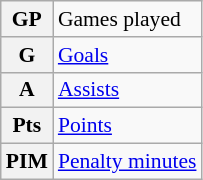<table class="wikitable" style="font-size:90%;">
<tr>
<th>GP</th>
<td>Games played</td>
</tr>
<tr>
<th>G</th>
<td><a href='#'>Goals</a></td>
</tr>
<tr>
<th>A</th>
<td><a href='#'>Assists</a></td>
</tr>
<tr>
<th>Pts</th>
<td><a href='#'>Points</a></td>
</tr>
<tr>
<th>PIM</th>
<td><a href='#'>Penalty minutes</a></td>
</tr>
</table>
